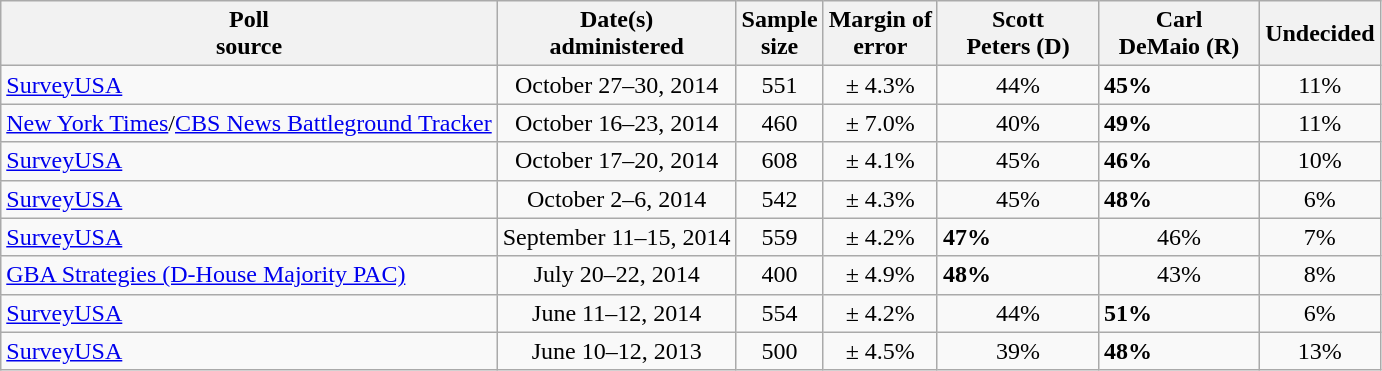<table class="wikitable">
<tr>
<th>Poll<br>source</th>
<th>Date(s)<br>administered</th>
<th>Sample<br>size</th>
<th>Margin of<br>error</th>
<th style="width:100px;">Scott<br>Peters (D)</th>
<th style="width:100px;">Carl<br>DeMaio (R)</th>
<th>Undecided</th>
</tr>
<tr>
<td><a href='#'>SurveyUSA</a></td>
<td align=center>October 27–30, 2014</td>
<td align=center>551</td>
<td align=center>± 4.3%</td>
<td align=center>44%</td>
<td><strong>45%</strong></td>
<td align=center>11%</td>
</tr>
<tr>
<td><a href='#'>New York Times</a>/<a href='#'>CBS News Battleground Tracker</a></td>
<td align=center>October 16–23, 2014</td>
<td align=center>460</td>
<td align=center>± 7.0%</td>
<td align=center>40%</td>
<td><strong>49%</strong></td>
<td align=center>11%</td>
</tr>
<tr>
<td><a href='#'>SurveyUSA</a></td>
<td align=center>October 17–20, 2014</td>
<td align=center>608</td>
<td align=center>± 4.1%</td>
<td align=center>45%</td>
<td><strong>46%</strong></td>
<td align=center>10%</td>
</tr>
<tr>
<td><a href='#'>SurveyUSA</a></td>
<td align=center>October 2–6, 2014</td>
<td align=center>542</td>
<td align=center>± 4.3%</td>
<td align=center>45%</td>
<td><strong>48%</strong></td>
<td align=center>6%</td>
</tr>
<tr>
<td><a href='#'>SurveyUSA</a></td>
<td align=center>September 11–15, 2014</td>
<td align=center>559</td>
<td align=center>± 4.2%</td>
<td><strong>47%</strong></td>
<td align=center>46%</td>
<td align=center>7%</td>
</tr>
<tr>
<td><a href='#'>GBA Strategies (D-House Majority PAC)</a></td>
<td align=center>July 20–22, 2014</td>
<td align=center>400</td>
<td align=center>± 4.9%</td>
<td><strong>48%</strong></td>
<td align=center>43%</td>
<td align=center>8%</td>
</tr>
<tr>
<td><a href='#'>SurveyUSA</a></td>
<td align=center>June 11–12, 2014</td>
<td align=center>554</td>
<td align=center>± 4.2%</td>
<td align=center>44%</td>
<td><strong>51%</strong></td>
<td align=center>6%</td>
</tr>
<tr>
<td><a href='#'>SurveyUSA</a></td>
<td align=center>June 10–12, 2013</td>
<td align=center>500</td>
<td align=center>± 4.5%</td>
<td align=center>39%</td>
<td><strong>48%</strong></td>
<td align=center>13%</td>
</tr>
</table>
